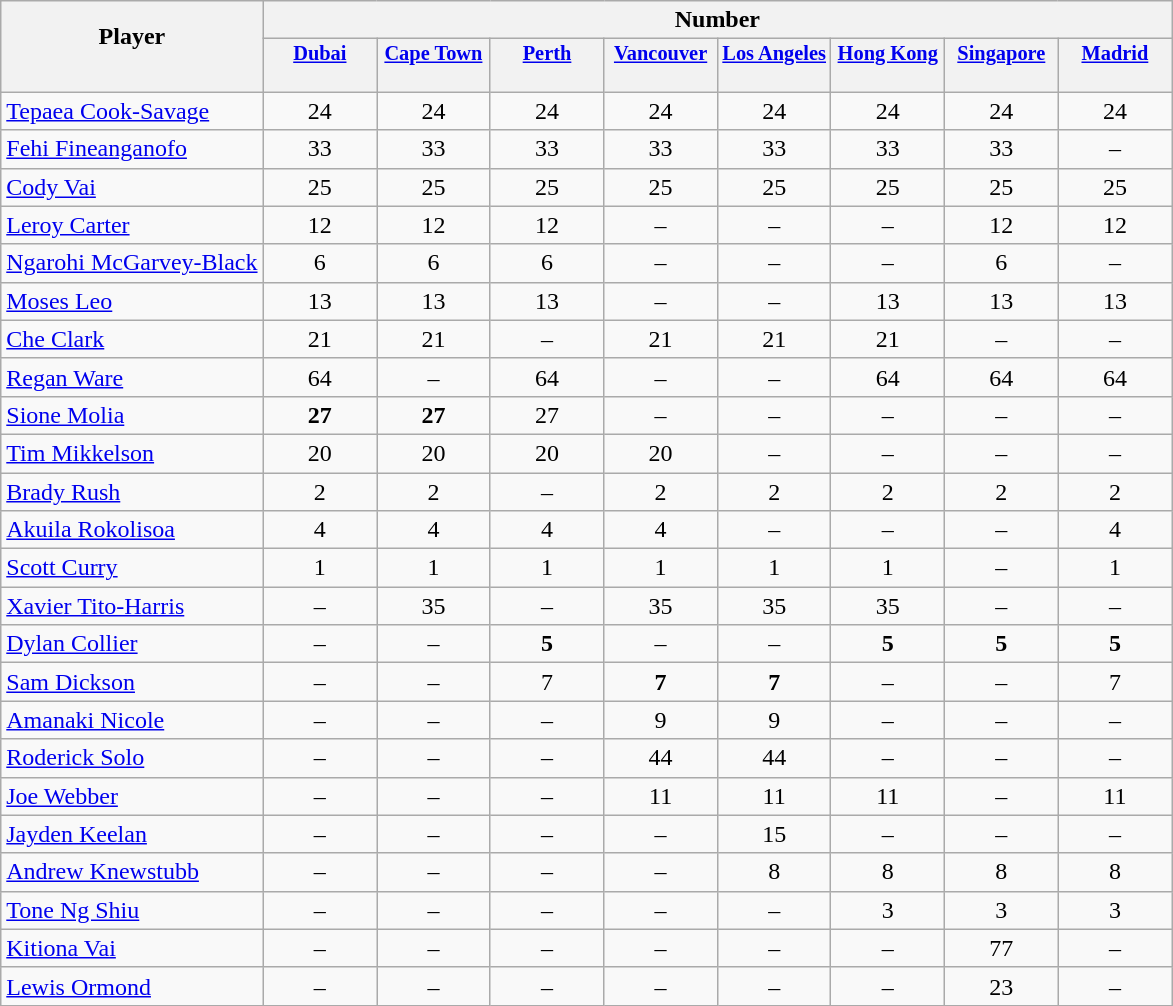<table class="wikitable sortable" style="text-align:center;">
<tr>
<th rowspan="2" style="border-bottom:0px;">Player</th>
<th colspan="8">Number</th>
</tr>
<tr>
<th valign="top" style="width:5.2em; border-bottom:0px; padding:2px; font-size:85%;"><a href='#'>Dubai</a></th>
<th valign="top" style="width:5.2em; border-bottom:0px; padding:2px; font-size:85%;"><a href='#'>Cape Town</a></th>
<th valign="top" style="width:5.2em; border-bottom:0px; padding:2px; font-size:85%;"><a href='#'>Perth</a></th>
<th valign="top" style="width:5.2em; border-bottom:0px; padding:2px; font-size:85%;"><a href='#'>Vancouver</a></th>
<th valign="top" style="width:5.2em; border-bottom:0px; padding:2px; font-size:85%;"><a href='#'>Los Angeles</a></th>
<th valign="top" style="width:5.2em; border-bottom:0px; padding:2px; font-size:85%;"><a href='#'>Hong Kong</a></th>
<th valign="top" style="width:5.2em; border-bottom:0px; padding:2px; font-size:85%;"><a href='#'>Singapore</a></th>
<th valign="top" style="width:5.2em; border-bottom:0px; padding:2px; font-size:85%;"><a href='#'>Madrid</a></th>
</tr>
<tr style="line-height:8px;">
<th style="border-top:0px;"> </th>
<th data-sort-type="number" style="border-top:0px;"></th>
<th data-sort-type="number" style="border-top:0px;"></th>
<th data-sort-type="number" style="border-top:0px;"></th>
<th data-sort-type="number" style="border-top:0px;"></th>
<th data-sort-type="number" style="border-top:0px;"></th>
<th data-sort-type="number" style="border-top:0px;"></th>
<th data-sort-type="number" style="border-top:0px;"></th>
<th data-sort-type="number" style="border-top:0px;"></th>
</tr>
<tr>
<td align="left"><a href='#'>Tepaea Cook-Savage</a></td>
<td>24</td>
<td>24</td>
<td>24</td>
<td>24</td>
<td>24</td>
<td>24</td>
<td>24</td>
<td>24</td>
</tr>
<tr>
<td align="left"><a href='#'>Fehi Fineanganofo</a></td>
<td>33</td>
<td>33</td>
<td>33</td>
<td>33</td>
<td>33</td>
<td>33</td>
<td>33</td>
<td>–</td>
</tr>
<tr>
<td align="left"><a href='#'>Cody Vai</a></td>
<td>25</td>
<td>25</td>
<td>25</td>
<td>25</td>
<td>25</td>
<td>25</td>
<td>25</td>
<td>25</td>
</tr>
<tr>
<td align="left"><a href='#'>Leroy Carter</a></td>
<td>12</td>
<td>12</td>
<td>12</td>
<td>–</td>
<td>–</td>
<td>–</td>
<td>12</td>
<td>12</td>
</tr>
<tr>
<td align="left"><a href='#'>Ngarohi McGarvey-Black</a></td>
<td>6</td>
<td>6</td>
<td>6</td>
<td>–</td>
<td>–</td>
<td>–</td>
<td>6</td>
<td>–</td>
</tr>
<tr>
<td align="left"><a href='#'>Moses Leo</a></td>
<td>13</td>
<td>13</td>
<td>13</td>
<td>–</td>
<td>–</td>
<td>13</td>
<td>13</td>
<td>13</td>
</tr>
<tr>
<td align="left"><a href='#'>Che Clark</a></td>
<td>21</td>
<td>21</td>
<td>–</td>
<td>21</td>
<td>21</td>
<td>21</td>
<td>–</td>
<td>–</td>
</tr>
<tr>
<td align="left"><a href='#'>Regan Ware</a></td>
<td>64</td>
<td>–</td>
<td>64</td>
<td>–</td>
<td>–</td>
<td>64</td>
<td>64</td>
<td>64</td>
</tr>
<tr>
<td align="left"><a href='#'>Sione Molia</a></td>
<td><strong>27</strong></td>
<td><strong>27</strong></td>
<td>27</td>
<td>–</td>
<td>–</td>
<td>–</td>
<td>–</td>
<td>–</td>
</tr>
<tr>
<td align="left"><a href='#'>Tim Mikkelson</a></td>
<td>20</td>
<td>20</td>
<td>20</td>
<td>20</td>
<td>–</td>
<td>–</td>
<td>–</td>
<td>–</td>
</tr>
<tr>
<td align="left"><a href='#'>Brady Rush</a></td>
<td>2</td>
<td>2</td>
<td>–</td>
<td>2</td>
<td>2</td>
<td>2</td>
<td>2</td>
<td>2</td>
</tr>
<tr>
<td align="left"><a href='#'>Akuila Rokolisoa</a></td>
<td>4</td>
<td>4</td>
<td>4</td>
<td>4</td>
<td>–</td>
<td>–</td>
<td>–</td>
<td>4</td>
</tr>
<tr>
<td align="left"><a href='#'>Scott Curry</a></td>
<td>1</td>
<td>1</td>
<td>1</td>
<td>1</td>
<td>1</td>
<td>1</td>
<td>–</td>
<td>1</td>
</tr>
<tr>
<td align="left"><a href='#'>Xavier Tito-Harris</a></td>
<td>–</td>
<td>35</td>
<td>–</td>
<td>35</td>
<td>35</td>
<td>35</td>
<td>–</td>
<td>–</td>
</tr>
<tr>
<td align="left"><a href='#'>Dylan Collier</a></td>
<td>–</td>
<td>–</td>
<td><strong>5</strong></td>
<td>–</td>
<td>–</td>
<td><strong>5</strong></td>
<td><strong>5</strong></td>
<td><strong>5</strong></td>
</tr>
<tr>
<td align="left"><a href='#'>Sam Dickson</a></td>
<td>–</td>
<td>–</td>
<td>7</td>
<td><strong>7</strong></td>
<td><strong>7</strong></td>
<td>–</td>
<td>–</td>
<td>7</td>
</tr>
<tr>
<td align="left"><a href='#'>Amanaki Nicole</a></td>
<td>–</td>
<td>–</td>
<td>–</td>
<td>9</td>
<td>9</td>
<td>–</td>
<td>–</td>
<td>–</td>
</tr>
<tr>
<td align="left"><a href='#'>Roderick Solo</a></td>
<td>–</td>
<td>–</td>
<td>–</td>
<td>44</td>
<td>44</td>
<td>–</td>
<td>–</td>
<td>–</td>
</tr>
<tr>
<td align="left"><a href='#'>Joe Webber</a></td>
<td>–</td>
<td>–</td>
<td>–</td>
<td>11</td>
<td>11</td>
<td>11</td>
<td>–</td>
<td>11</td>
</tr>
<tr>
<td align="left"><a href='#'>Jayden Keelan</a></td>
<td>–</td>
<td>–</td>
<td>–</td>
<td>–</td>
<td>15</td>
<td>–</td>
<td>–</td>
<td>–</td>
</tr>
<tr>
<td align="left"><a href='#'>Andrew Knewstubb</a></td>
<td>–</td>
<td>–</td>
<td>–</td>
<td>–</td>
<td>8</td>
<td>8</td>
<td>8</td>
<td>8</td>
</tr>
<tr>
<td align="left"><a href='#'>Tone Ng Shiu</a></td>
<td>–</td>
<td>–</td>
<td>–</td>
<td>–</td>
<td>–</td>
<td>3</td>
<td>3</td>
<td>3</td>
</tr>
<tr>
<td align="left"><a href='#'>Kitiona Vai</a></td>
<td>–</td>
<td>–</td>
<td>–</td>
<td>–</td>
<td>–</td>
<td>–</td>
<td>77</td>
<td>–</td>
</tr>
<tr>
<td align="left"><a href='#'>Lewis Ormond</a></td>
<td>–</td>
<td>–</td>
<td>–</td>
<td>–</td>
<td>–</td>
<td>–</td>
<td>23</td>
<td>–</td>
</tr>
</table>
